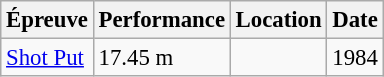<table class="wikitable" style="border-collapse: collapse; font-size: 95%;">
<tr>
<th scope="col">Épreuve</th>
<th scope="col">Performance</th>
<th scope="col">Location</th>
<th scope="col">Date</th>
</tr>
<tr>
<td><a href='#'>Shot Put</a></td>
<td>17.45 m</td>
<td></td>
<td>1984</td>
</tr>
</table>
